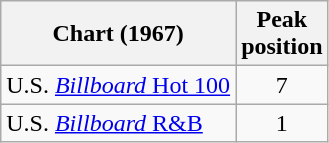<table class="wikitable sortable">
<tr>
<th align="left">Chart (1967)</th>
<th align="center">Peak<br>position</th>
</tr>
<tr>
<td align="left">U.S. <a href='#'><em>Billboard</em> Hot 100</a></td>
<td align="center">7</td>
</tr>
<tr>
<td align="left">U.S. <a href='#'><em>Billboard</em> R&B</a></td>
<td align="center">1</td>
</tr>
</table>
